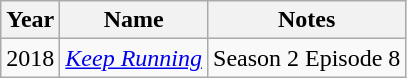<table class="wikitable">
<tr>
<th>Year</th>
<th>Name</th>
<th>Notes</th>
</tr>
<tr>
<td>2018</td>
<td><em><a href='#'>Keep Running</a></em></td>
<td>Season 2 Episode 8</td>
</tr>
</table>
